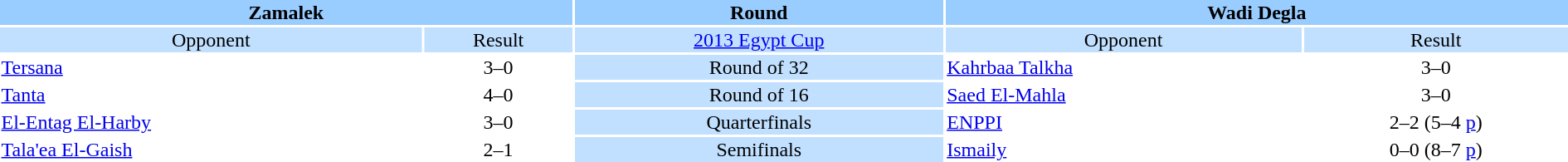<table style="width:100%; text-align:center;">
<tr style="vertical-align:top; background:#9cf;">
<th colspan=2 style="width:1*">Zamalek</th>
<th><strong>Round</strong></th>
<th colspan=2 style="width:1*">Wadi Degla</th>
</tr>
<tr style="vertical-align:top; background:#c1e0ff;">
<td>Opponent</td>
<td>Result</td>
<td><a href='#'>2013 Egypt Cup</a></td>
<td>Opponent</td>
<td>Result</td>
</tr>
<tr>
<td align=left><a href='#'>Tersana</a></td>
<td>3–0</td>
<td style="background:#c1e0ff;">Round of 32</td>
<td align=left><a href='#'>Kahrbaa Talkha</a></td>
<td>3–0</td>
</tr>
<tr>
<td align=left><a href='#'>Tanta</a></td>
<td>4–0</td>
<td style="background:#c1e0ff;">Round of 16</td>
<td align=left><a href='#'>Saed El-Mahla</a></td>
<td>3–0</td>
</tr>
<tr>
<td align=left><a href='#'>El-Entag El-Harby</a></td>
<td>3–0</td>
<td style="background:#c1e0ff;">Quarterfinals</td>
<td align=left><a href='#'>ENPPI</a></td>
<td>2–2 (5–4 <a href='#'>p</a>)</td>
</tr>
<tr>
<td align=left><a href='#'>Tala'ea El-Gaish</a></td>
<td>2–1</td>
<td style="background:#c1e0ff;">Semifinals</td>
<td align=left><a href='#'>Ismaily</a></td>
<td>0–0 (8–7 <a href='#'>p</a>)</td>
</tr>
</table>
